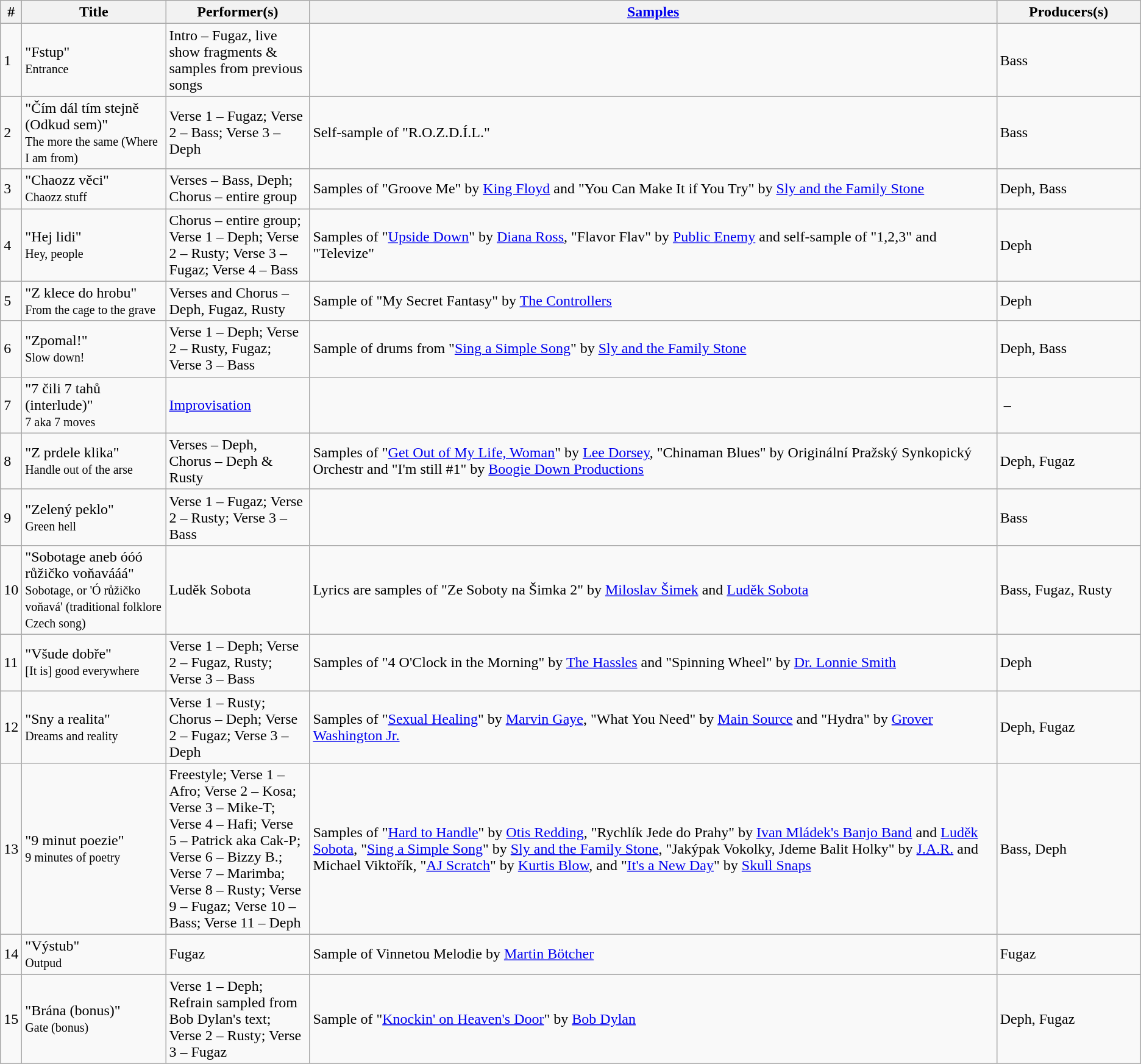<table class="wikitable">
<tr>
<th align="center" width="15">#</th>
<th align="center" width="150">Title</th>
<th align="center" width="150">Performer(s)</th>
<th><a href='#'>Samples</a></th>
<th align="center" width="150">Producers(s)</th>
</tr>
<tr>
<td>1</td>
<td>"Fstup"<br><small>Entrance</small></td>
<td>Intro – Fugaz, live show fragments & samples from previous songs</td>
<td></td>
<td>Bass</td>
</tr>
<tr>
<td>2</td>
<td>"Čím dál tím stejně (Odkud sem)"<br><small>The more the same (Where I am from)</small></td>
<td>Verse 1 – Fugaz; Verse 2 – Bass; Verse 3 – Deph</td>
<td>Self-sample of "R.O.Z.D.Í.L."</td>
<td>Bass</td>
</tr>
<tr>
<td>3</td>
<td>"Chaozz věci"<br><small>Chaozz stuff</small></td>
<td>Verses – Bass, Deph; Chorus – entire group</td>
<td>Samples of "Groove Me" by <a href='#'>King Floyd</a> and "You Can Make It if You Try" by <a href='#'>Sly and the Family Stone</a></td>
<td>Deph, Bass</td>
</tr>
<tr>
<td>4</td>
<td>"Hej lidi"<br><small>Hey, people</small></td>
<td>Chorus – entire group; Verse 1 – Deph; Verse 2 – Rusty; Verse 3 – Fugaz; Verse 4 – Bass</td>
<td>Samples of "<a href='#'>Upside Down</a>" by <a href='#'>Diana Ross</a>, "Flavor Flav" by <a href='#'>Public Enemy</a> and self-sample of "1,2,3" and "Televize"</td>
<td>Deph</td>
</tr>
<tr>
<td>5</td>
<td>"Z klece do hrobu"<br><small>From the cage to the grave</small></td>
<td>Verses and Chorus – Deph, Fugaz, Rusty</td>
<td>Sample of "My Secret Fantasy" by <a href='#'>The Controllers</a></td>
<td>Deph</td>
</tr>
<tr>
<td>6</td>
<td>"Zpomal!"<br><small>Slow down!</small></td>
<td>Verse 1 – Deph; Verse 2 – Rusty, Fugaz; Verse 3 – Bass</td>
<td>Sample of drums from "<a href='#'>Sing a Simple Song</a>" by <a href='#'>Sly and the Family Stone</a></td>
<td>Deph, Bass</td>
</tr>
<tr>
<td>7</td>
<td>"7 čili 7 tahů (interlude)"<br><small>7 aka 7 moves</small></td>
<td><a href='#'>Improvisation</a></td>
<td></td>
<td> –</td>
</tr>
<tr>
<td>8</td>
<td>"Z prdele klika"<br><small>Handle out of the arse</small></td>
<td>Verses – Deph, Chorus – Deph & Rusty</td>
<td>Samples of "<a href='#'>Get Out of My Life, Woman</a>" by <a href='#'>Lee Dorsey</a>, "Chinaman Blues" by Originální Pražský Synkopický Orchestr and "I'm still #1" by <a href='#'>Boogie Down Productions</a></td>
<td>Deph, Fugaz</td>
</tr>
<tr>
<td>9</td>
<td>"Zelený peklo"<br><small>Green hell</small></td>
<td>Verse 1 – Fugaz; Verse 2 – Rusty; Verse 3 – Bass</td>
<td></td>
<td>Bass</td>
</tr>
<tr>
<td>10</td>
<td>"Sobotage aneb óóó růžičko voňavááá"<br><small>Sobotage, or 'Ó růžičko voňavá' (traditional folklore Czech song)</small></td>
<td>Luděk Sobota</td>
<td>Lyrics are samples of "Ze Soboty na Šimka 2" by <a href='#'>Miloslav Šimek</a> and <a href='#'>Luděk Sobota</a></td>
<td>Bass, Fugaz, Rusty</td>
</tr>
<tr>
<td>11</td>
<td>"Všude dobře"<br><small>[It is] good everywhere</small></td>
<td>Verse 1 – Deph; Verse 2 – Fugaz, Rusty; Verse 3 – Bass</td>
<td>Samples of "4 O'Clock in the Morning" by <a href='#'>The Hassles</a> and "Spinning Wheel" by <a href='#'>Dr. Lonnie Smith</a></td>
<td>Deph</td>
</tr>
<tr>
<td>12</td>
<td>"Sny a realita"<br><small>Dreams and reality</small></td>
<td>Verse 1 – Rusty; Chorus – Deph; Verse 2 – Fugaz; Verse 3 – Deph</td>
<td>Samples of "<a href='#'>Sexual Healing</a>" by <a href='#'>Marvin Gaye</a>, "What You Need" by <a href='#'>Main Source</a> and "Hydra" by <a href='#'>Grover Washington Jr.</a></td>
<td>Deph, Fugaz</td>
</tr>
<tr>
<td>13</td>
<td>"9 minut poezie"<br><small>9 minutes of poetry</small></td>
<td>Freestyle; Verse 1 – Afro; Verse 2 – Kosa; Verse 3 – Mike-T; Verse 4 – Hafi; Verse 5 – Patrick aka Cak-P; Verse 6 – Bizzy B.; Verse 7 – Marimba; Verse 8 – Rusty; Verse 9 – Fugaz; Verse 10 – Bass; Verse 11 – Deph</td>
<td>Samples of "<a href='#'>Hard to Handle</a>" by <a href='#'>Otis Redding</a>, "Rychlík Jede do Prahy" by <a href='#'>Ivan Mládek's Banjo Band</a> and <a href='#'>Luděk Sobota</a>, "<a href='#'>Sing a Simple Song</a>" by <a href='#'>Sly and the Family Stone</a>, "Jakýpak Vokolky, Jdeme Balit Holky" by <a href='#'>J.A.R.</a> and Michael Viktořík, "<a href='#'>AJ Scratch</a>" by <a href='#'>Kurtis Blow</a>, and "<a href='#'>It's a New Day</a>" by <a href='#'>Skull Snaps</a></td>
<td>Bass, Deph</td>
</tr>
<tr>
<td>14</td>
<td>"Výstub"<br><small>Outpud</small></td>
<td>Fugaz</td>
<td>Sample of Vinnetou Melodie by <a href='#'>Martin Bötcher</a></td>
<td>Fugaz</td>
</tr>
<tr>
<td>15</td>
<td>"Brána (bonus)"<br><small>Gate (bonus)</small></td>
<td>Verse 1 – Deph; Refrain sampled from Bob Dylan's text; Verse 2 – Rusty; Verse 3 – Fugaz</td>
<td>Sample of "<a href='#'>Knockin' on Heaven's Door</a>" by <a href='#'>Bob Dylan</a></td>
<td>Deph, Fugaz</td>
</tr>
<tr>
</tr>
</table>
